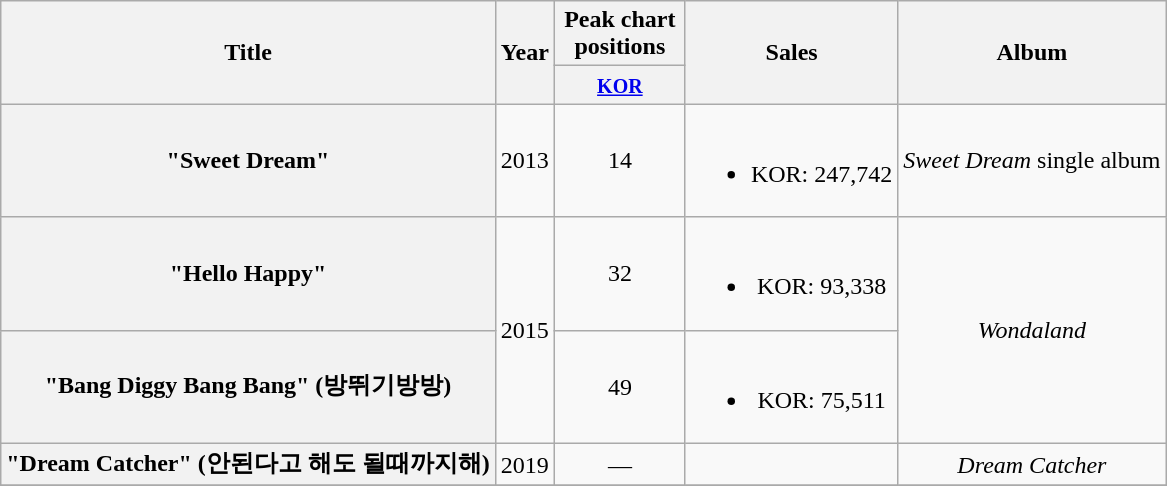<table class="wikitable plainrowheaders" style="text-align:center;">
<tr>
<th scope="col" rowspan="2">Title</th>
<th scope="col" rowspan="2">Year</th>
<th scope="col" colspan="1" style="width:5em;">Peak chart positions</th>
<th scope="col" rowspan="2">Sales</th>
<th scope="col" rowspan="2">Album</th>
</tr>
<tr>
<th><small><a href='#'>KOR</a></small><br></th>
</tr>
<tr>
<th scope="row">"Sweet Dream"</th>
<td>2013</td>
<td>14</td>
<td><br><ul><li>KOR: 247,742</li></ul></td>
<td><em>Sweet Dream</em> single album</td>
</tr>
<tr>
<th scope="row">"Hello Happy"<br></th>
<td rowspan="2">2015</td>
<td>32</td>
<td><br><ul><li>KOR: 93,338</li></ul></td>
<td rowspan="2"><em>Wondaland</em></td>
</tr>
<tr>
<th scope="row">"Bang Diggy Bang Bang" (방뛰기방방)</th>
<td>49</td>
<td><br><ul><li>KOR: 75,511</li></ul></td>
</tr>
<tr>
<th scope="row">"Dream Catcher" (안된다고 해도 될때까지해)</th>
<td>2019</td>
<td>—</td>
<td></td>
<td><em>Dream Catcher</em></td>
</tr>
<tr>
</tr>
</table>
